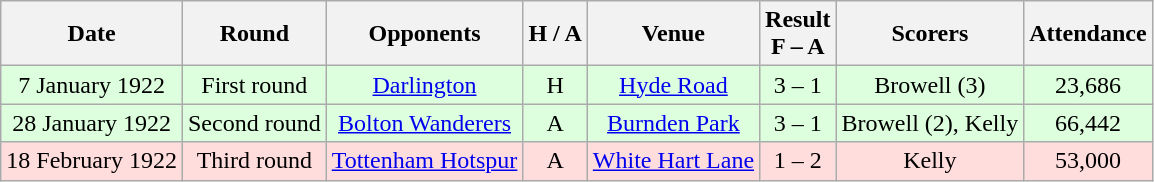<table class="wikitable" style="text-align:center">
<tr>
<th>Date</th>
<th>Round</th>
<th>Opponents</th>
<th>H / A</th>
<th>Venue</th>
<th>Result<br>F – A</th>
<th>Scorers</th>
<th>Attendance</th>
</tr>
<tr bgcolor="#ddffdd">
<td>7 January 1922</td>
<td>First round</td>
<td><a href='#'>Darlington</a></td>
<td>H</td>
<td><a href='#'>Hyde Road</a></td>
<td>3 – 1</td>
<td>Browell (3)</td>
<td>23,686</td>
</tr>
<tr bgcolor="#ddffdd">
<td>28 January 1922</td>
<td>Second round</td>
<td><a href='#'>Bolton Wanderers</a></td>
<td>A</td>
<td><a href='#'>Burnden Park</a></td>
<td>3 – 1</td>
<td>Browell (2), Kelly</td>
<td>66,442</td>
</tr>
<tr bgcolor="#ffdddd">
<td>18 February 1922</td>
<td>Third round</td>
<td><a href='#'>Tottenham Hotspur</a></td>
<td>A</td>
<td><a href='#'>White Hart Lane</a></td>
<td>1 – 2</td>
<td>Kelly</td>
<td>53,000</td>
</tr>
</table>
